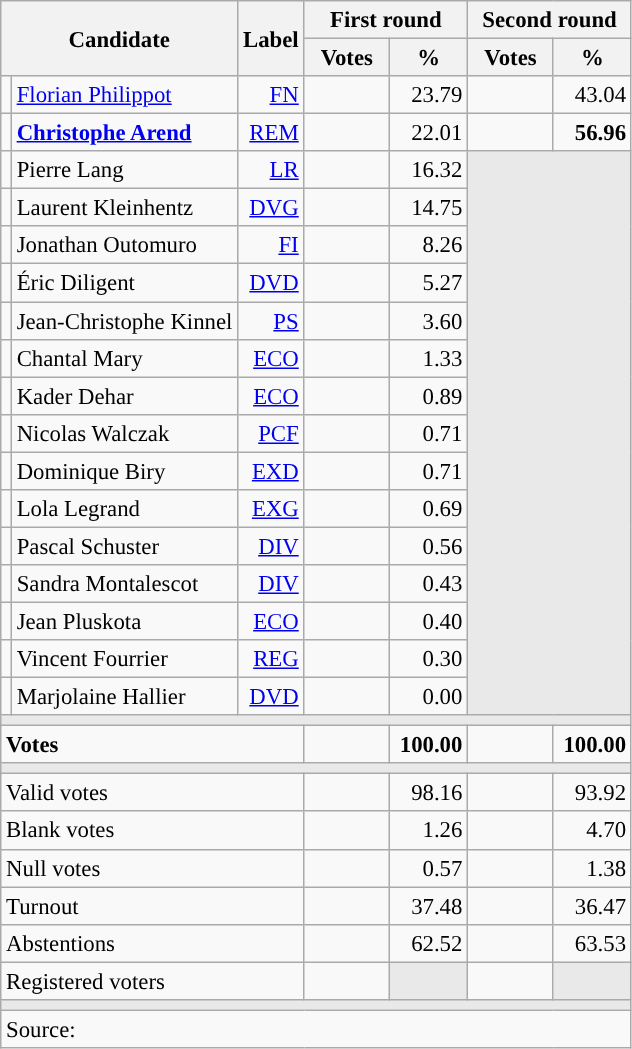<table class="wikitable" style="text-align:right;font-size:95%;">
<tr>
<th rowspan="2" colspan="2">Candidate</th>
<th rowspan="2">Label</th>
<th colspan="2">First round</th>
<th colspan="2">Second round</th>
</tr>
<tr>
<th style="width:50px;">Votes</th>
<th style="width:45px;">%</th>
<th style="width:50px;">Votes</th>
<th style="width:45px;">%</th>
</tr>
<tr>
<td style="color:inherit;background:"></td>
<td style="text-align:left;"><a href='#'>Florian Philippot</a></td>
<td><a href='#'>FN</a></td>
<td></td>
<td>23.79</td>
<td></td>
<td>43.04</td>
</tr>
<tr>
<td style="color:inherit;background:"></td>
<td style="text-align:left;"><strong><a href='#'>Christophe Arend</a></strong></td>
<td><a href='#'>REM</a></td>
<td></td>
<td>22.01</td>
<td><strong></strong></td>
<td><strong>56.96</strong></td>
</tr>
<tr>
<td style="color:inherit;background:"></td>
<td style="text-align:left;">Pierre Lang</td>
<td><a href='#'>LR</a></td>
<td></td>
<td>16.32</td>
<td colspan="2" rowspan="15" style="background:#E9E9E9;"></td>
</tr>
<tr>
<td style="color:inherit;background:"></td>
<td style="text-align:left;">Laurent Kleinhentz</td>
<td><a href='#'>DVG</a></td>
<td></td>
<td>14.75</td>
</tr>
<tr>
<td style="color:inherit;background:"></td>
<td style="text-align:left;">Jonathan Outomuro</td>
<td><a href='#'>FI</a></td>
<td></td>
<td>8.26</td>
</tr>
<tr>
<td style="color:inherit;background:"></td>
<td style="text-align:left;">Éric Diligent</td>
<td><a href='#'>DVD</a></td>
<td></td>
<td>5.27</td>
</tr>
<tr>
<td style="color:inherit;background:"></td>
<td style="text-align:left;">Jean-Christophe Kinnel</td>
<td><a href='#'>PS</a></td>
<td></td>
<td>3.60</td>
</tr>
<tr>
<td style="color:inherit;background:"></td>
<td style="text-align:left;">Chantal Mary</td>
<td><a href='#'>ECO</a></td>
<td></td>
<td>1.33</td>
</tr>
<tr>
<td style="color:inherit;background:"></td>
<td style="text-align:left;">Kader Dehar</td>
<td><a href='#'>ECO</a></td>
<td></td>
<td>0.89</td>
</tr>
<tr>
<td style="color:inherit;background:"></td>
<td style="text-align:left;">Nicolas Walczak</td>
<td><a href='#'>PCF</a></td>
<td></td>
<td>0.71</td>
</tr>
<tr>
<td style="color:inherit;background:"></td>
<td style="text-align:left;">Dominique Biry</td>
<td><a href='#'>EXD</a></td>
<td></td>
<td>0.71</td>
</tr>
<tr>
<td style="color:inherit;background:"></td>
<td style="text-align:left;">Lola Legrand</td>
<td><a href='#'>EXG</a></td>
<td></td>
<td>0.69</td>
</tr>
<tr>
<td style="color:inherit;background:"></td>
<td style="text-align:left;">Pascal Schuster</td>
<td><a href='#'>DIV</a></td>
<td></td>
<td>0.56</td>
</tr>
<tr>
<td style="color:inherit;background:"></td>
<td style="text-align:left;">Sandra Montalescot</td>
<td><a href='#'>DIV</a></td>
<td></td>
<td>0.43</td>
</tr>
<tr>
<td style="color:inherit;background:"></td>
<td style="text-align:left;">Jean Pluskota</td>
<td><a href='#'>ECO</a></td>
<td></td>
<td>0.40</td>
</tr>
<tr>
<td style="color:inherit;background:"></td>
<td style="text-align:left;">Vincent Fourrier</td>
<td><a href='#'>REG</a></td>
<td></td>
<td>0.30</td>
</tr>
<tr>
<td style="color:inherit;background:"></td>
<td style="text-align:left;">Marjolaine Hallier</td>
<td><a href='#'>DVD</a></td>
<td></td>
<td>0.00</td>
</tr>
<tr>
<td colspan="7" style="background:#E9E9E9;"></td>
</tr>
<tr style="font-weight:bold;">
<td colspan="3" style="text-align:left;">Votes</td>
<td></td>
<td>100.00</td>
<td></td>
<td>100.00</td>
</tr>
<tr>
<td colspan="7" style="background:#E9E9E9;"></td>
</tr>
<tr>
<td colspan="3" style="text-align:left;">Valid votes</td>
<td></td>
<td>98.16</td>
<td></td>
<td>93.92</td>
</tr>
<tr>
<td colspan="3" style="text-align:left;">Blank votes</td>
<td></td>
<td>1.26</td>
<td></td>
<td>4.70</td>
</tr>
<tr>
<td colspan="3" style="text-align:left;">Null votes</td>
<td></td>
<td>0.57</td>
<td></td>
<td>1.38</td>
</tr>
<tr>
<td colspan="3" style="text-align:left;">Turnout</td>
<td></td>
<td>37.48</td>
<td></td>
<td>36.47</td>
</tr>
<tr>
<td colspan="3" style="text-align:left;">Abstentions</td>
<td></td>
<td>62.52</td>
<td></td>
<td>63.53</td>
</tr>
<tr>
<td colspan="3" style="text-align:left;">Registered voters</td>
<td></td>
<td style="background:#E9E9E9;"></td>
<td></td>
<td style="background:#E9E9E9;"></td>
</tr>
<tr>
<td colspan="7" style="background:#E9E9E9;"></td>
</tr>
<tr>
<td colspan="7" style="text-align:left;">Source: </td>
</tr>
</table>
